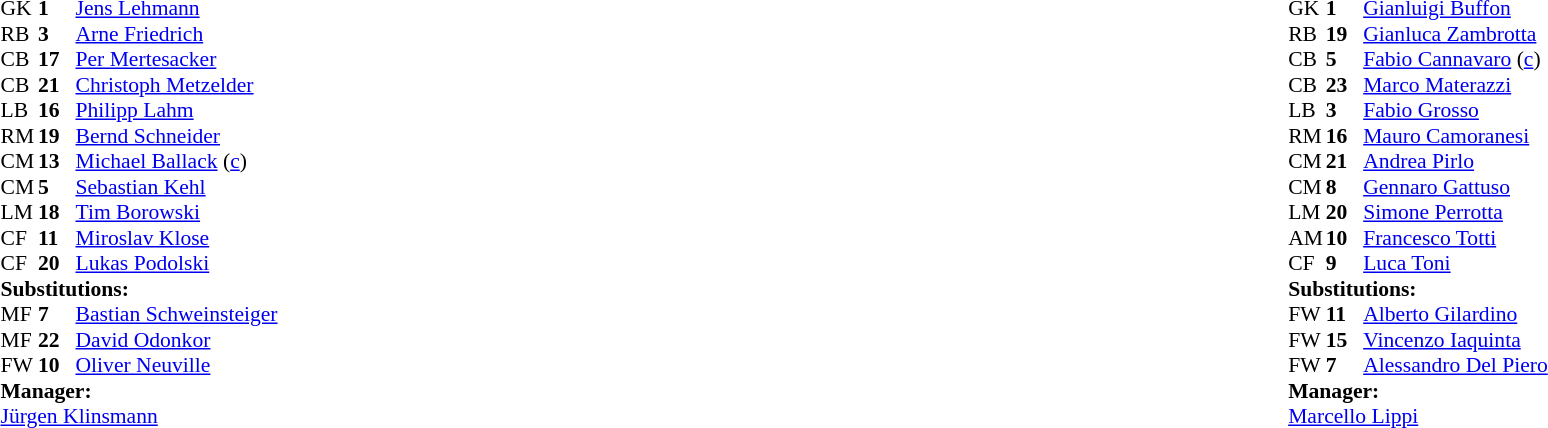<table width="100%">
<tr>
<td valign="top" width="40%"><br><table style="font-size: 90%" cellspacing="0" cellpadding="0">
<tr>
<th width="25"></th>
<th width="25"></th>
</tr>
<tr>
<td>GK</td>
<td><strong>1</strong></td>
<td><a href='#'>Jens Lehmann</a></td>
</tr>
<tr>
<td>RB</td>
<td><strong>3</strong></td>
<td><a href='#'>Arne Friedrich</a></td>
</tr>
<tr>
<td>CB</td>
<td><strong>17</strong></td>
<td><a href='#'>Per Mertesacker</a></td>
</tr>
<tr>
<td>CB</td>
<td><strong>21</strong></td>
<td><a href='#'>Christoph Metzelder</a></td>
<td></td>
</tr>
<tr>
<td>LB</td>
<td><strong>16</strong></td>
<td><a href='#'>Philipp Lahm</a></td>
</tr>
<tr>
<td>RM</td>
<td><strong>19</strong></td>
<td><a href='#'>Bernd Schneider</a></td>
<td></td>
<td></td>
</tr>
<tr>
<td>CM</td>
<td><strong>13</strong></td>
<td><a href='#'>Michael Ballack</a> (<a href='#'>c</a>)</td>
</tr>
<tr>
<td>CM</td>
<td><strong>5</strong></td>
<td><a href='#'>Sebastian Kehl</a></td>
</tr>
<tr>
<td>LM</td>
<td><strong>18</strong></td>
<td><a href='#'>Tim Borowski</a></td>
<td></td>
<td></td>
</tr>
<tr>
<td>CF</td>
<td><strong>11</strong></td>
<td><a href='#'>Miroslav Klose</a></td>
<td></td>
<td></td>
</tr>
<tr>
<td>CF</td>
<td><strong>20</strong></td>
<td><a href='#'>Lukas Podolski</a></td>
</tr>
<tr>
<td colspan=3><strong>Substitutions:</strong></td>
</tr>
<tr>
<td>MF</td>
<td><strong>7</strong></td>
<td><a href='#'>Bastian Schweinsteiger</a></td>
<td></td>
<td></td>
</tr>
<tr>
<td>MF</td>
<td><strong>22</strong></td>
<td><a href='#'>David Odonkor</a></td>
<td></td>
<td></td>
</tr>
<tr>
<td>FW</td>
<td><strong>10</strong></td>
<td><a href='#'>Oliver Neuville</a></td>
<td></td>
<td></td>
</tr>
<tr>
<td colspan=3><strong>Manager:</strong></td>
</tr>
<tr>
<td colspan="4"><a href='#'>Jürgen Klinsmann</a></td>
</tr>
</table>
</td>
<td valign="top"></td>
<td valign="top" width="50%"><br><table style="font-size: 90%" cellspacing="0" cellpadding="0" align="center">
<tr>
<th width="25"></th>
<th width="25"></th>
</tr>
<tr>
<td>GK</td>
<td><strong>1</strong></td>
<td><a href='#'>Gianluigi Buffon</a></td>
</tr>
<tr>
<td>RB</td>
<td><strong>19</strong></td>
<td><a href='#'>Gianluca Zambrotta</a></td>
</tr>
<tr>
<td>CB</td>
<td><strong>5</strong></td>
<td><a href='#'>Fabio Cannavaro</a> (<a href='#'>c</a>)</td>
</tr>
<tr>
<td>CB</td>
<td><strong>23</strong></td>
<td><a href='#'>Marco Materazzi</a></td>
</tr>
<tr>
<td>LB</td>
<td><strong>3</strong></td>
<td><a href='#'>Fabio Grosso</a></td>
</tr>
<tr>
<td>RM</td>
<td><strong>16</strong></td>
<td><a href='#'>Mauro Camoranesi</a></td>
<td></td>
<td></td>
</tr>
<tr>
<td>CM</td>
<td><strong>21</strong></td>
<td><a href='#'>Andrea Pirlo</a></td>
</tr>
<tr>
<td>CM</td>
<td><strong>8</strong></td>
<td><a href='#'>Gennaro Gattuso</a></td>
</tr>
<tr>
<td>LM</td>
<td><strong>20</strong></td>
<td><a href='#'>Simone Perrotta</a></td>
<td></td>
<td></td>
</tr>
<tr>
<td>AM</td>
<td><strong>10</strong></td>
<td><a href='#'>Francesco Totti</a></td>
</tr>
<tr>
<td>CF</td>
<td><strong>9</strong></td>
<td><a href='#'>Luca Toni</a></td>
<td></td>
<td></td>
</tr>
<tr>
<td colspan=3><strong>Substitutions:</strong></td>
</tr>
<tr>
<td>FW</td>
<td><strong>11</strong></td>
<td><a href='#'>Alberto Gilardino</a></td>
<td></td>
<td></td>
</tr>
<tr>
<td>FW</td>
<td><strong>15</strong></td>
<td><a href='#'>Vincenzo Iaquinta</a></td>
<td></td>
<td></td>
</tr>
<tr>
<td>FW</td>
<td><strong>7</strong></td>
<td><a href='#'>Alessandro Del Piero</a></td>
<td></td>
<td></td>
</tr>
<tr>
<td colspan=3><strong>Manager:</strong></td>
</tr>
<tr>
<td colspan="4"><a href='#'>Marcello Lippi</a></td>
</tr>
</table>
</td>
</tr>
</table>
